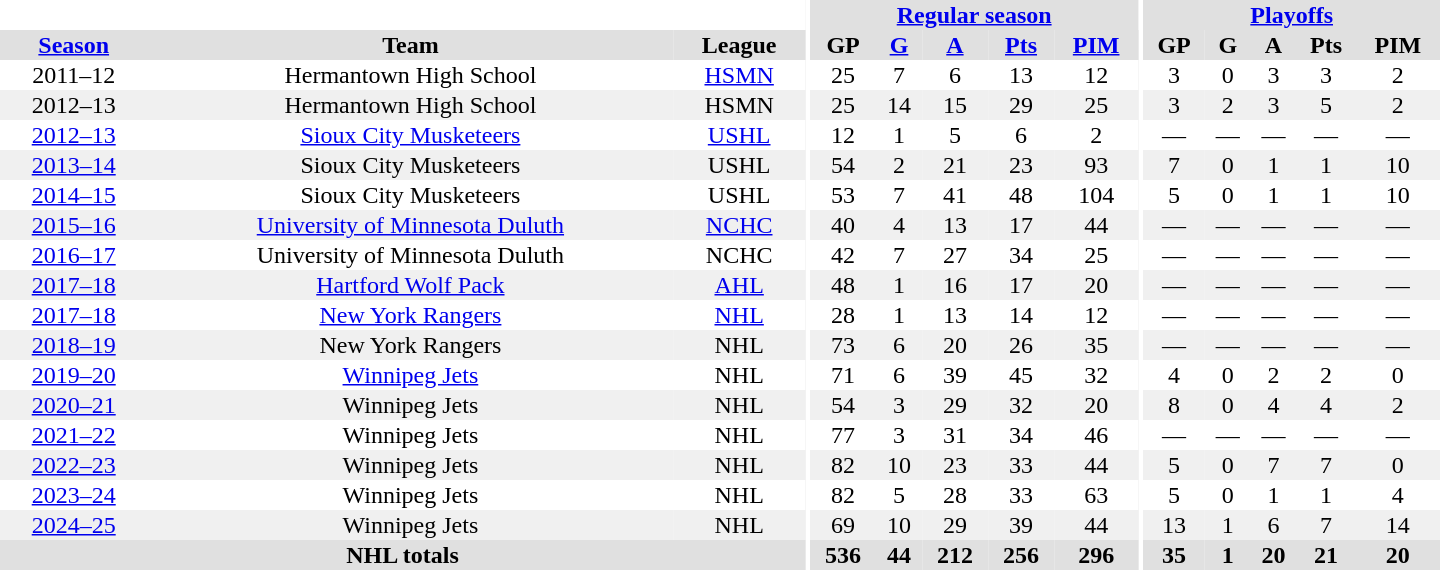<table border="0" cellpadding="1" cellspacing="0" style="text-align:center; width:60em">
<tr bgcolor="#e0e0e0">
<th colspan="3" bgcolor="#ffffff"></th>
<th rowspan="99" bgcolor="#ffffff"></th>
<th colspan="5"><a href='#'>Regular season</a></th>
<th rowspan="99" bgcolor="#ffffff"></th>
<th colspan="5"><a href='#'>Playoffs</a></th>
</tr>
<tr bgcolor="#e0e0e0">
<th><a href='#'>Season</a></th>
<th>Team</th>
<th>League</th>
<th>GP</th>
<th><a href='#'>G</a></th>
<th><a href='#'>A</a></th>
<th><a href='#'>Pts</a></th>
<th><a href='#'>PIM</a></th>
<th>GP</th>
<th>G</th>
<th>A</th>
<th>Pts</th>
<th>PIM</th>
</tr>
<tr>
<td>2011–12</td>
<td>Hermantown High School</td>
<td><a href='#'>HSMN</a></td>
<td>25</td>
<td>7</td>
<td>6</td>
<td>13</td>
<td>12</td>
<td>3</td>
<td>0</td>
<td>3</td>
<td>3</td>
<td>2</td>
</tr>
<tr bgcolor="#f0f0f0">
<td>2012–13</td>
<td>Hermantown High School</td>
<td>HSMN</td>
<td>25</td>
<td>14</td>
<td>15</td>
<td>29</td>
<td>25</td>
<td>3</td>
<td>2</td>
<td>3</td>
<td>5</td>
<td>2</td>
</tr>
<tr>
<td><a href='#'>2012–13</a></td>
<td><a href='#'>Sioux City Musketeers</a></td>
<td><a href='#'>USHL</a></td>
<td>12</td>
<td>1</td>
<td>5</td>
<td>6</td>
<td>2</td>
<td>—</td>
<td>—</td>
<td>—</td>
<td>—</td>
<td>—</td>
</tr>
<tr bgcolor="#f0f0f0">
<td><a href='#'>2013–14</a></td>
<td>Sioux City Musketeers</td>
<td>USHL</td>
<td>54</td>
<td>2</td>
<td>21</td>
<td>23</td>
<td>93</td>
<td>7</td>
<td>0</td>
<td>1</td>
<td>1</td>
<td>10</td>
</tr>
<tr>
<td><a href='#'>2014–15</a></td>
<td>Sioux City Musketeers</td>
<td>USHL</td>
<td>53</td>
<td>7</td>
<td>41</td>
<td>48</td>
<td>104</td>
<td>5</td>
<td>0</td>
<td>1</td>
<td>1</td>
<td>10</td>
</tr>
<tr bgcolor="#f0f0f0">
<td><a href='#'>2015–16</a></td>
<td><a href='#'>University of Minnesota Duluth</a></td>
<td><a href='#'>NCHC</a></td>
<td>40</td>
<td>4</td>
<td>13</td>
<td>17</td>
<td>44</td>
<td>—</td>
<td>—</td>
<td>—</td>
<td>—</td>
<td>—</td>
</tr>
<tr>
<td><a href='#'>2016–17</a></td>
<td>University of Minnesota Duluth</td>
<td>NCHC</td>
<td>42</td>
<td>7</td>
<td>27</td>
<td>34</td>
<td>25</td>
<td>—</td>
<td>—</td>
<td>—</td>
<td>—</td>
<td>—</td>
</tr>
<tr bgcolor="#f0f0f0">
<td><a href='#'>2017–18</a></td>
<td><a href='#'>Hartford Wolf Pack</a></td>
<td><a href='#'>AHL</a></td>
<td>48</td>
<td>1</td>
<td>16</td>
<td>17</td>
<td>20</td>
<td>—</td>
<td>—</td>
<td>—</td>
<td>—</td>
<td>—</td>
</tr>
<tr>
<td><a href='#'>2017–18</a></td>
<td><a href='#'>New York Rangers</a></td>
<td><a href='#'>NHL</a></td>
<td>28</td>
<td>1</td>
<td>13</td>
<td>14</td>
<td>12</td>
<td>—</td>
<td>—</td>
<td>—</td>
<td>—</td>
<td>—</td>
</tr>
<tr bgcolor="#f0f0f0">
<td><a href='#'>2018–19</a></td>
<td>New York Rangers</td>
<td>NHL</td>
<td>73</td>
<td>6</td>
<td>20</td>
<td>26</td>
<td>35</td>
<td>—</td>
<td>—</td>
<td>—</td>
<td>—</td>
<td>—</td>
</tr>
<tr>
<td><a href='#'>2019–20</a></td>
<td><a href='#'>Winnipeg Jets</a></td>
<td>NHL</td>
<td>71</td>
<td>6</td>
<td>39</td>
<td>45</td>
<td>32</td>
<td>4</td>
<td>0</td>
<td>2</td>
<td>2</td>
<td>0</td>
</tr>
<tr bgcolor="#f0f0f0">
<td><a href='#'>2020–21</a></td>
<td>Winnipeg Jets</td>
<td>NHL</td>
<td>54</td>
<td>3</td>
<td>29</td>
<td>32</td>
<td>20</td>
<td>8</td>
<td>0</td>
<td>4</td>
<td>4</td>
<td>2</td>
</tr>
<tr>
<td><a href='#'>2021–22</a></td>
<td>Winnipeg Jets</td>
<td>NHL</td>
<td>77</td>
<td>3</td>
<td>31</td>
<td>34</td>
<td>46</td>
<td>—</td>
<td>—</td>
<td>—</td>
<td>—</td>
<td>—</td>
</tr>
<tr bgcolor="#f0f0f0">
<td><a href='#'>2022–23</a></td>
<td>Winnipeg Jets</td>
<td>NHL</td>
<td>82</td>
<td>10</td>
<td>23</td>
<td>33</td>
<td>44</td>
<td>5</td>
<td>0</td>
<td>7</td>
<td>7</td>
<td>0</td>
</tr>
<tr>
<td><a href='#'>2023–24</a></td>
<td>Winnipeg Jets</td>
<td>NHL</td>
<td>82</td>
<td>5</td>
<td>28</td>
<td>33</td>
<td>63</td>
<td>5</td>
<td>0</td>
<td>1</td>
<td>1</td>
<td>4</td>
</tr>
<tr bgcolor="#f0f0f0">
<td><a href='#'>2024–25</a></td>
<td>Winnipeg Jets</td>
<td>NHL</td>
<td>69</td>
<td>10</td>
<td>29</td>
<td>39</td>
<td>44</td>
<td>13</td>
<td>1</td>
<td>6</td>
<td>7</td>
<td>14</td>
</tr>
<tr bgcolor="#e0e0e0">
<th colspan="3">NHL totals</th>
<th>536</th>
<th>44</th>
<th>212</th>
<th>256</th>
<th>296</th>
<th>35</th>
<th>1</th>
<th>20</th>
<th>21</th>
<th>20</th>
</tr>
</table>
